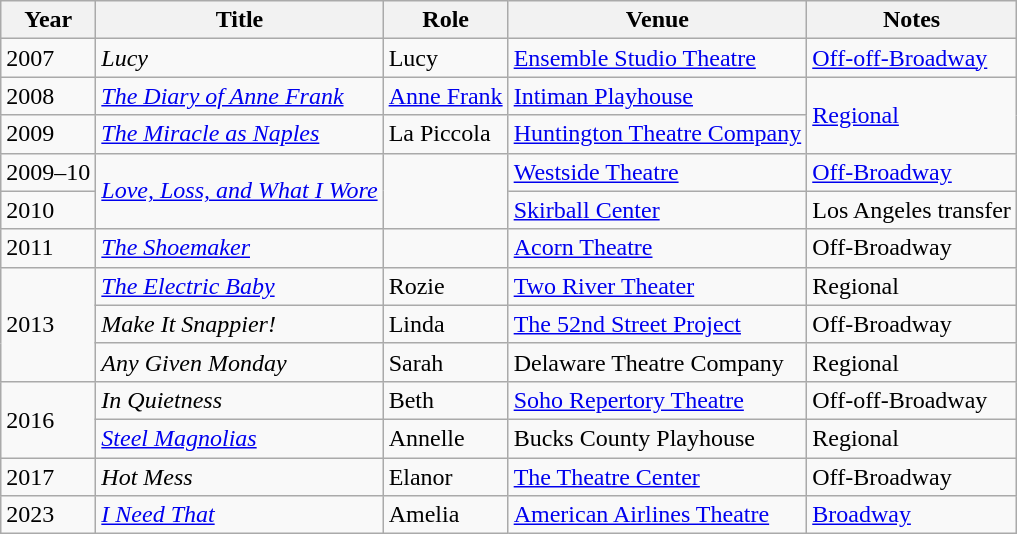<table class="wikitable">
<tr>
<th>Year</th>
<th>Title</th>
<th>Role</th>
<th>Venue</th>
<th>Notes</th>
</tr>
<tr>
<td>2007</td>
<td><em>Lucy</em></td>
<td>Lucy</td>
<td><a href='#'>Ensemble Studio Theatre</a></td>
<td><a href='#'>Off-off-Broadway</a></td>
</tr>
<tr>
<td>2008</td>
<td><a href='#'><em>The Diary of Anne Frank</em></a></td>
<td><a href='#'>Anne Frank</a></td>
<td><a href='#'>Intiman Playhouse</a></td>
<td rowspan="2"><a href='#'>Regional</a></td>
</tr>
<tr>
<td>2009</td>
<td><a href='#'><em>The Miracle as Naples</em></a></td>
<td>La Piccola</td>
<td><a href='#'>Huntington Theatre Company</a></td>
</tr>
<tr>
<td>2009–10</td>
<td rowspan="2"><em><a href='#'>Love, Loss, and What I Wore</a></em></td>
<td rowspan="2"></td>
<td><a href='#'>Westside Theatre</a></td>
<td><a href='#'>Off-Broadway</a></td>
</tr>
<tr>
<td>2010</td>
<td><a href='#'>Skirball Center</a></td>
<td>Los Angeles transfer</td>
</tr>
<tr>
<td>2011</td>
<td><a href='#'><em>The Shoemaker</em></a></td>
<td></td>
<td><a href='#'>Acorn Theatre</a></td>
<td>Off-Broadway</td>
</tr>
<tr>
<td rowspan="3">2013</td>
<td><a href='#'><em>The Electric Baby</em></a></td>
<td>Rozie</td>
<td><a href='#'>Two River Theater</a></td>
<td>Regional</td>
</tr>
<tr>
<td><em>Make It Snappier!</em></td>
<td>Linda</td>
<td><a href='#'>The 52nd Street Project</a></td>
<td>Off-Broadway</td>
</tr>
<tr>
<td><em>Any Given Monday</em></td>
<td>Sarah</td>
<td>Delaware Theatre Company</td>
<td>Regional</td>
</tr>
<tr>
<td rowspan="2">2016</td>
<td><em>In Quietness</em></td>
<td>Beth</td>
<td><a href='#'>Soho Repertory Theatre</a></td>
<td>Off-off-Broadway</td>
</tr>
<tr>
<td><a href='#'><em>Steel Magnolias</em></a></td>
<td>Annelle</td>
<td>Bucks County Playhouse</td>
<td>Regional</td>
</tr>
<tr>
<td>2017</td>
<td><em>Hot Mess</em></td>
<td>Elanor</td>
<td><a href='#'>The Theatre Center</a></td>
<td>Off-Broadway</td>
</tr>
<tr>
<td>2023</td>
<td><em><a href='#'>I Need That</a></em></td>
<td>Amelia</td>
<td><a href='#'>American Airlines Theatre</a></td>
<td><a href='#'>Broadway</a></td>
</tr>
</table>
